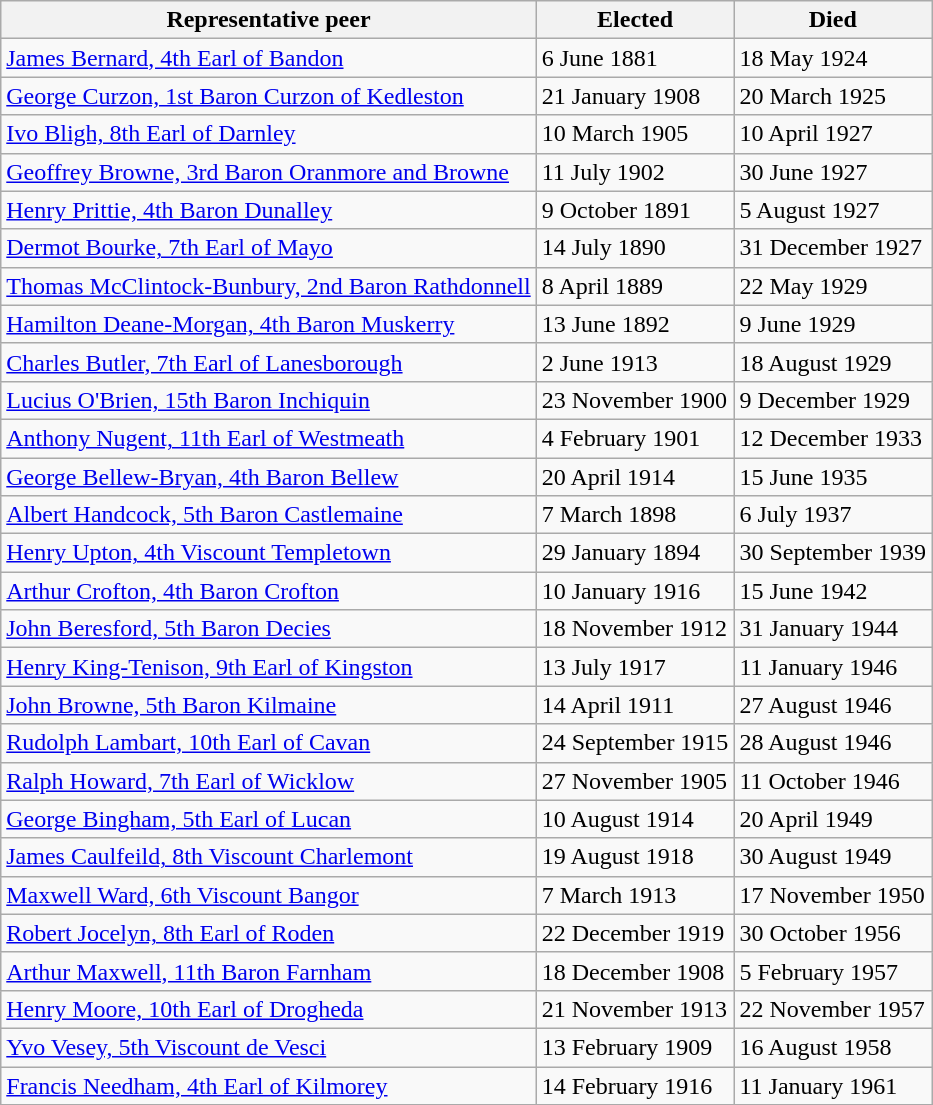<table class="sortable wikitable">
<tr>
<th>Representative peer</th>
<th>Elected</th>
<th>Died</th>
</tr>
<tr>
<td><a href='#'>James Bernard, 4th Earl of Bandon</a></td>
<td>6 June 1881</td>
<td>18 May 1924</td>
</tr>
<tr>
<td><a href='#'>George Curzon, 1st Baron Curzon of Kedleston</a></td>
<td>21 January 1908</td>
<td>20 March 1925</td>
</tr>
<tr>
<td><a href='#'>Ivo Bligh, 8th Earl of Darnley</a></td>
<td>10 March 1905</td>
<td>10 April 1927</td>
</tr>
<tr>
<td><a href='#'>Geoffrey Browne, 3rd Baron Oranmore and Browne</a></td>
<td>11 July 1902</td>
<td>30 June 1927</td>
</tr>
<tr>
<td><a href='#'>Henry Prittie, 4th Baron Dunalley</a></td>
<td>9 October 1891</td>
<td>5 August 1927</td>
</tr>
<tr>
<td><a href='#'>Dermot Bourke, 7th Earl of Mayo</a></td>
<td>14 July 1890</td>
<td>31 December 1927</td>
</tr>
<tr>
<td><a href='#'>Thomas McClintock-Bunbury, 2nd Baron Rathdonnell</a></td>
<td>8 April 1889</td>
<td>22 May 1929</td>
</tr>
<tr>
<td><a href='#'>Hamilton Deane-Morgan, 4th Baron Muskerry</a></td>
<td>13 June 1892</td>
<td>9 June 1929</td>
</tr>
<tr>
<td><a href='#'>Charles Butler, 7th Earl of Lanesborough</a></td>
<td>2 June 1913</td>
<td>18 August 1929</td>
</tr>
<tr>
<td><a href='#'>Lucius O'Brien, 15th Baron Inchiquin</a></td>
<td>23 November 1900</td>
<td>9 December 1929</td>
</tr>
<tr>
<td><a href='#'>Anthony Nugent, 11th Earl of Westmeath</a></td>
<td>4 February 1901</td>
<td>12 December 1933</td>
</tr>
<tr>
<td><a href='#'>George Bellew-Bryan, 4th Baron Bellew</a></td>
<td>20 April 1914</td>
<td>15 June 1935</td>
</tr>
<tr>
<td><a href='#'>Albert Handcock, 5th Baron Castlemaine</a></td>
<td>7 March 1898</td>
<td>6 July 1937</td>
</tr>
<tr>
<td><a href='#'>Henry Upton, 4th Viscount Templetown</a></td>
<td>29 January 1894</td>
<td>30 September 1939</td>
</tr>
<tr>
<td><a href='#'>Arthur Crofton, 4th Baron Crofton</a></td>
<td>10 January 1916</td>
<td>15 June 1942</td>
</tr>
<tr>
<td><a href='#'>John Beresford, 5th Baron Decies</a></td>
<td>18 November 1912</td>
<td>31 January 1944</td>
</tr>
<tr>
<td><a href='#'>Henry King-Tenison, 9th Earl of Kingston</a></td>
<td>13 July 1917</td>
<td>11 January 1946</td>
</tr>
<tr>
<td><a href='#'>John Browne, 5th Baron Kilmaine</a></td>
<td>14 April 1911</td>
<td>27 August 1946</td>
</tr>
<tr>
<td><a href='#'>Rudolph Lambart, 10th Earl of Cavan</a></td>
<td>24 September 1915</td>
<td>28 August 1946</td>
</tr>
<tr>
<td><a href='#'>Ralph Howard, 7th Earl of Wicklow</a></td>
<td>27 November 1905</td>
<td>11 October 1946</td>
</tr>
<tr>
<td><a href='#'>George Bingham, 5th Earl of Lucan</a></td>
<td>10 August 1914</td>
<td>20 April 1949</td>
</tr>
<tr>
<td><a href='#'>James Caulfeild, 8th Viscount Charlemont</a></td>
<td>19 August 1918</td>
<td>30 August 1949</td>
</tr>
<tr>
<td><a href='#'>Maxwell Ward, 6th Viscount Bangor</a></td>
<td>7 March 1913</td>
<td>17 November 1950</td>
</tr>
<tr>
<td><a href='#'>Robert Jocelyn, 8th Earl of Roden</a></td>
<td>22 December 1919</td>
<td>30 October 1956</td>
</tr>
<tr>
<td><a href='#'>Arthur Maxwell, 11th Baron Farnham</a></td>
<td>18 December 1908</td>
<td>5 February 1957</td>
</tr>
<tr>
<td><a href='#'>Henry Moore, 10th Earl of Drogheda</a></td>
<td>21 November 1913</td>
<td>22 November 1957</td>
</tr>
<tr>
<td><a href='#'>Yvo Vesey, 5th Viscount de Vesci</a></td>
<td>13 February 1909</td>
<td>16 August 1958</td>
</tr>
<tr>
<td><a href='#'>Francis Needham, 4th Earl of Kilmorey</a></td>
<td>14 February 1916</td>
<td>11 January 1961</td>
</tr>
<tr>
</tr>
</table>
